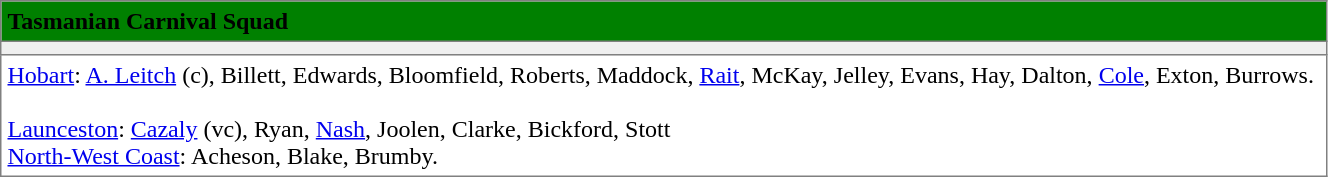<table border="1" cellpadding="4" cellspacing="0"  style="text-align:left; font-size:100%; border-collapse:collapse; width:70%;">
<tr style="background:green;">
<th colspan=2><span>Tasmanian Carnival Squad</span></th>
</tr>
<tr style="background:#efefef;">
<td></td>
</tr>
<tr>
<td><a href='#'>Hobart</a>: <a href='#'>A. Leitch</a> (c), Billett, Edwards, Bloomfield, Roberts, Maddock, <a href='#'>Rait</a>, McKay, Jelley, Evans, Hay, Dalton, <a href='#'>Cole</a>, Exton, Burrows.<br><br><a href='#'>Launceston</a>: <a href='#'>Cazaly</a> (vc), Ryan, <a href='#'>Nash</a>, Joolen, Clarke, Bickford, Stott<br>
<a href='#'>North-West Coast</a>: Acheson, Blake, Brumby.<br></td>
</tr>
</table>
